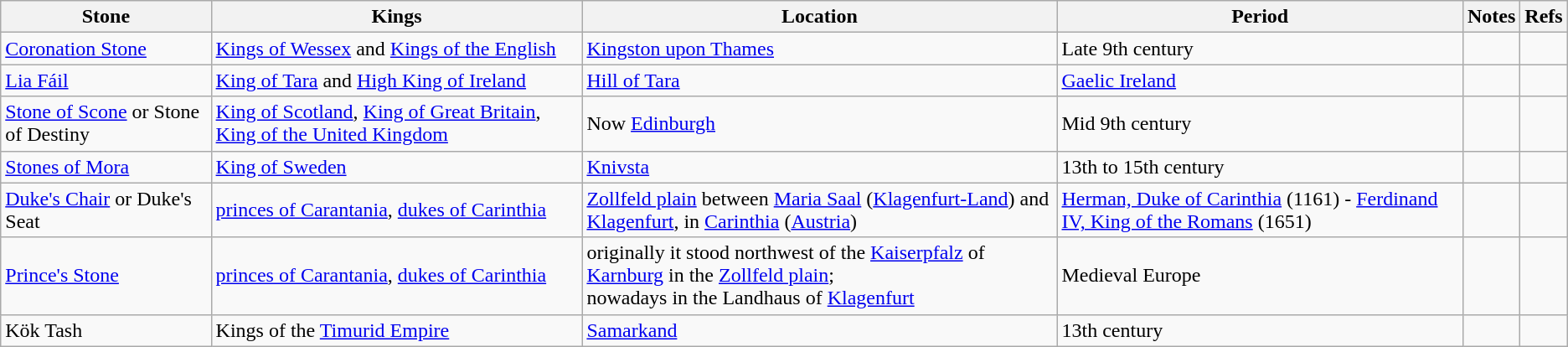<table class="wikitable sortable">
<tr>
<th>Stone</th>
<th>Kings</th>
<th>Location</th>
<th>Period</th>
<th>Notes</th>
<th>Refs</th>
</tr>
<tr>
<td><a href='#'>Coronation Stone</a></td>
<td><a href='#'>Kings of Wessex</a> and <a href='#'>Kings of the English</a></td>
<td><a href='#'>Kingston upon Thames</a></td>
<td>Late 9th century</td>
<td></td>
<td></td>
</tr>
<tr>
<td><a href='#'>Lia Fáil</a></td>
<td><a href='#'>King of Tara</a> and <a href='#'>High King of Ireland</a></td>
<td><a href='#'>Hill of Tara</a></td>
<td><a href='#'>Gaelic Ireland</a></td>
<td></td>
<td></td>
</tr>
<tr>
<td><a href='#'>Stone of Scone</a> or Stone of Destiny</td>
<td><a href='#'>King of Scotland</a>, <a href='#'>King of Great Britain</a>, <a href='#'>King of the United Kingdom</a></td>
<td>Now <a href='#'>Edinburgh</a></td>
<td>Mid 9th century</td>
<td></td>
<td></td>
</tr>
<tr>
<td><a href='#'>Stones of Mora</a></td>
<td><a href='#'>King of Sweden</a></td>
<td><a href='#'>Knivsta</a></td>
<td>13th to 15th century</td>
<td></td>
<td></td>
</tr>
<tr>
<td><a href='#'>Duke's Chair</a> or Duke's Seat</td>
<td><a href='#'>princes of Carantania</a>, <a href='#'>dukes of Carinthia</a></td>
<td><a href='#'>Zollfeld plain</a> between <a href='#'>Maria Saal</a> (<a href='#'>Klagenfurt-Land</a>) and <a href='#'>Klagenfurt</a>, in <a href='#'>Carinthia</a> (<a href='#'>Austria</a>)</td>
<td><a href='#'>Herman, Duke of Carinthia</a> (1161) - <a href='#'>Ferdinand IV, King of the Romans</a> (1651)</td>
<td></td>
<td></td>
</tr>
<tr>
<td><a href='#'>Prince's Stone</a></td>
<td><a href='#'>princes of Carantania</a>, <a href='#'>dukes of Carinthia</a></td>
<td>originally it stood northwest of the <a href='#'>Kaiserpfalz</a> of <a href='#'>Karnburg</a> in the <a href='#'>Zollfeld plain</a>;<br>nowadays in the Landhaus of <a href='#'>Klagenfurt</a></td>
<td>Medieval Europe</td>
<td></td>
<td></td>
</tr>
<tr>
<td>Kök Tash</td>
<td>Kings of the <a href='#'>Timurid Empire</a></td>
<td><a href='#'>Samarkand</a></td>
<td>13th century</td>
<td></td>
<td></td>
</tr>
</table>
